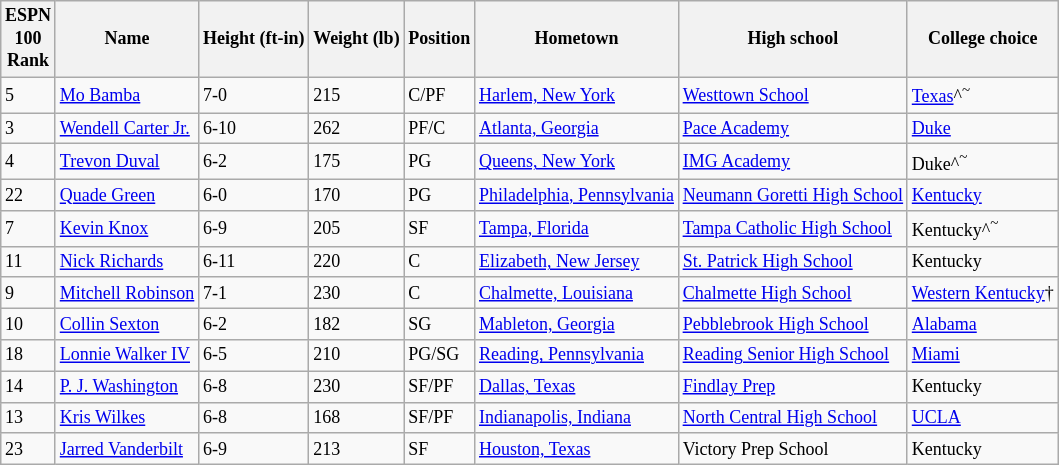<table class="wikitable sortable" style="font-size: 75%" style="width: 75%">
<tr>
<th>ESPN<br>100<br>Rank</th>
<th>Name</th>
<th>Height (ft-in)</th>
<th>Weight (lb)</th>
<th>Position</th>
<th>Hometown</th>
<th>High school</th>
<th>College choice</th>
</tr>
<tr>
<td>5</td>
<td><a href='#'>Mo Bamba</a></td>
<td>7-0</td>
<td>215</td>
<td>C/PF</td>
<td><a href='#'>Harlem, New York</a></td>
<td><a href='#'>Westtown School</a></td>
<td><a href='#'>Texas</a>^<sup>~</sup></td>
</tr>
<tr>
<td>3</td>
<td><a href='#'>Wendell Carter Jr.</a></td>
<td>6-10</td>
<td>262</td>
<td>PF/C</td>
<td><a href='#'>Atlanta, Georgia</a></td>
<td><a href='#'>Pace Academy</a></td>
<td><a href='#'>Duke</a></td>
</tr>
<tr>
<td>4</td>
<td><a href='#'>Trevon Duval</a></td>
<td>6-2</td>
<td>175</td>
<td>PG</td>
<td><a href='#'>Queens, New York</a></td>
<td><a href='#'>IMG Academy</a></td>
<td>Duke^<sup>~</sup></td>
</tr>
<tr>
<td>22</td>
<td><a href='#'>Quade Green</a></td>
<td>6-0</td>
<td>170</td>
<td>PG</td>
<td><a href='#'>Philadelphia, Pennsylvania</a></td>
<td><a href='#'>Neumann Goretti High School</a></td>
<td><a href='#'>Kentucky</a></td>
</tr>
<tr>
<td>7</td>
<td><a href='#'>Kevin Knox</a></td>
<td>6-9</td>
<td>205</td>
<td>SF</td>
<td><a href='#'>Tampa, Florida</a></td>
<td><a href='#'>Tampa Catholic High School</a></td>
<td>Kentucky^<sup>~</sup></td>
</tr>
<tr>
<td>11</td>
<td><a href='#'>Nick Richards</a></td>
<td>6-11</td>
<td>220</td>
<td>C</td>
<td><a href='#'>Elizabeth, New Jersey</a></td>
<td><a href='#'>St. Patrick High School</a></td>
<td>Kentucky</td>
</tr>
<tr>
<td>9</td>
<td><a href='#'>Mitchell Robinson</a></td>
<td>7-1</td>
<td>230</td>
<td>C</td>
<td><a href='#'>Chalmette, Louisiana</a></td>
<td><a href='#'>Chalmette High School</a></td>
<td><a href='#'>Western Kentucky</a>†</td>
</tr>
<tr>
<td>10</td>
<td><a href='#'>Collin Sexton</a></td>
<td>6-2</td>
<td>182</td>
<td>SG</td>
<td><a href='#'>Mableton, Georgia</a></td>
<td><a href='#'>Pebblebrook High School</a></td>
<td><a href='#'>Alabama</a></td>
</tr>
<tr>
<td>18</td>
<td><a href='#'>Lonnie Walker IV</a></td>
<td>6-5</td>
<td>210</td>
<td>PG/SG</td>
<td><a href='#'>Reading, Pennsylvania</a></td>
<td><a href='#'>Reading Senior High School</a></td>
<td><a href='#'>Miami</a></td>
</tr>
<tr>
<td>14</td>
<td><a href='#'>P. J. Washington</a></td>
<td>6-8</td>
<td>230</td>
<td>SF/PF</td>
<td><a href='#'>Dallas, Texas</a></td>
<td><a href='#'>Findlay Prep</a></td>
<td>Kentucky</td>
</tr>
<tr>
<td>13</td>
<td><a href='#'>Kris Wilkes</a></td>
<td>6-8</td>
<td>168</td>
<td>SF/PF</td>
<td><a href='#'>Indianapolis, Indiana</a></td>
<td><a href='#'>North Central High School</a></td>
<td><a href='#'>UCLA</a></td>
</tr>
<tr>
<td>23</td>
<td><a href='#'>Jarred Vanderbilt</a></td>
<td>6-9</td>
<td>213</td>
<td>SF</td>
<td><a href='#'>Houston, Texas</a></td>
<td>Victory Prep School</td>
<td>Kentucky</td>
</tr>
</table>
